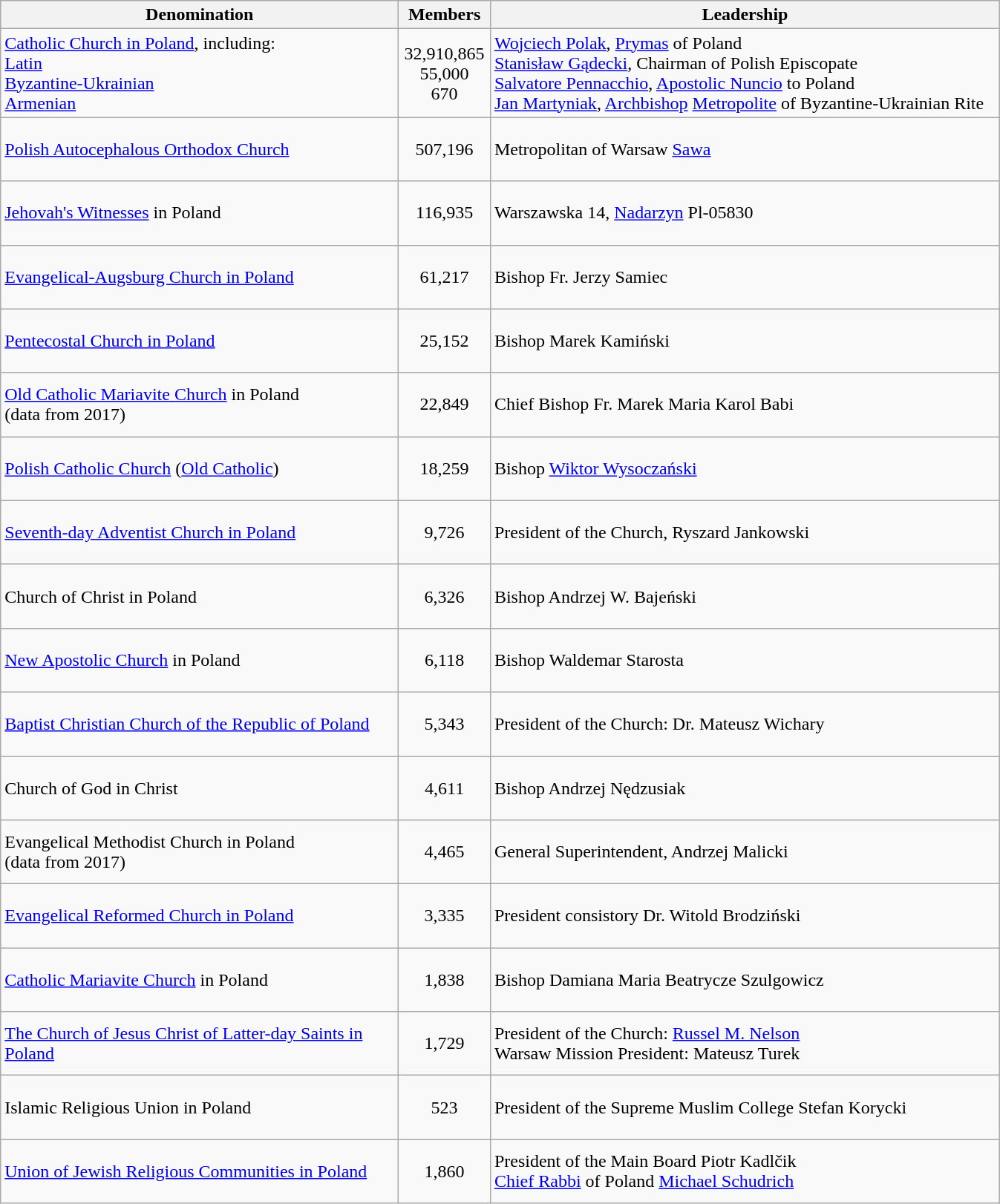<table class="wikitable">
<tr>
<th width="350">Denomination</th>
<th width="75">Members</th>
<th width="450">Leadership</th>
</tr>
<tr>
<td><a href='#'>Catholic Church in Poland</a>, including:<br><a href='#'>Latin</a><br><a href='#'>Byzantine-Ukrainian</a><br><a href='#'>Armenian</a></td>
<td align=center>32,910,865<br>55,000<br>670</td>
<td><a href='#'>Wojciech Polak</a>, <a href='#'>Prymas</a> of Poland<br><a href='#'>Stanisław Gądecki</a>, Chairman of Polish Episcopate<br><a href='#'>Salvatore Pennacchio</a>, <a href='#'>Apostolic Nuncio</a> to Poland<br><a href='#'>Jan Martyniak</a>, <a href='#'>Archbishop</a> <a href='#'>Metropolite</a> of Byzantine-Ukrainian Rite</td>
</tr>
<tr>
<td height="50"><a href='#'>Polish Autocephalous Orthodox Church</a></td>
<td align=center>507,196</td>
<td>Metropolitan of Warsaw <a href='#'>Sawa</a></td>
</tr>
<tr>
<td height="50"><a href='#'>Jehovah's Witnesses</a> in Poland</td>
<td align=center>116,935</td>
<td>Warszawska 14, <a href='#'>Nadarzyn</a> Pl-05830</td>
</tr>
<tr>
<td height="50"><a href='#'>Evangelical-Augsburg Church in Poland</a></td>
<td align=center>61,217</td>
<td>Bishop Fr. Jerzy Samiec</td>
</tr>
<tr>
<td height="50"><a href='#'>Pentecostal Church in Poland</a></td>
<td align=center>25,152</td>
<td>Bishop Marek Kamiński</td>
</tr>
<tr>
<td height="50"><a href='#'>Old Catholic Mariavite Church</a> in Poland <br>(data from 2017)</td>
<td align=center>22,849</td>
<td>Chief Bishop Fr. Marek Maria Karol Babi</td>
</tr>
<tr>
<td height="50"><a href='#'>Polish Catholic Church</a> (<a href='#'>Old Catholic</a>)</td>
<td align=center>18,259</td>
<td>Bishop <a href='#'>Wiktor Wysoczański</a></td>
</tr>
<tr>
<td height="50"><a href='#'>Seventh-day Adventist Church in Poland</a></td>
<td align=center>9,726</td>
<td>President of the Church, Ryszard Jankowski</td>
</tr>
<tr>
<td height="50">Church of Christ in Poland</td>
<td align=center>6,326</td>
<td>Bishop Andrzej W. Bajeński</td>
</tr>
<tr>
<td height="50"><a href='#'>New Apostolic Church</a> in Poland</td>
<td align=center>6,118</td>
<td>Bishop Waldemar Starosta</td>
</tr>
<tr>
<td height="50"><a href='#'>Baptist Christian Church of the Republic of Poland</a></td>
<td align=center>5,343</td>
<td>President of the Church: Dr. Mateusz Wichary</td>
</tr>
<tr>
<td height="50">Church of God in Christ</td>
<td align=center>4,611</td>
<td>Bishop Andrzej Nędzusiak</td>
</tr>
<tr>
<td height="50">Evangelical Methodist Church in Poland <br>(data from 2017)</td>
<td align=center>4,465</td>
<td>General Superintendent, Andrzej Malicki</td>
</tr>
<tr>
<td height="50"><a href='#'>Evangelical Reformed Church in Poland</a></td>
<td align=center>3,335</td>
<td>President consistory Dr. Witold Brodziński</td>
</tr>
<tr>
<td height="50"><a href='#'>Catholic Mariavite Church</a> in Poland</td>
<td align=center>1,838</td>
<td>Bishop Damiana Maria Beatrycze Szulgowicz</td>
</tr>
<tr>
<td height="50"><a href='#'>The Church of Jesus Christ of Latter-day Saints in Poland</a></td>
<td align=center>1,729</td>
<td>President of the Church: <a href='#'>Russel M. Nelson</a><br>Warsaw Mission President: Mateusz Turek</td>
</tr>
<tr>
<td height="50">Islamic Religious Union in Poland</td>
<td align=center>523</td>
<td>President of the Supreme Muslim College Stefan Korycki</td>
</tr>
<tr>
<td height="50"><a href='#'>Union of Jewish Religious Communities in Poland</a></td>
<td align=center>1,860</td>
<td>President of the Main Board Piotr Kadlčik <br><a href='#'>Chief Rabbi</a> of Poland <a href='#'>Michael Schudrich</a></td>
</tr>
</table>
